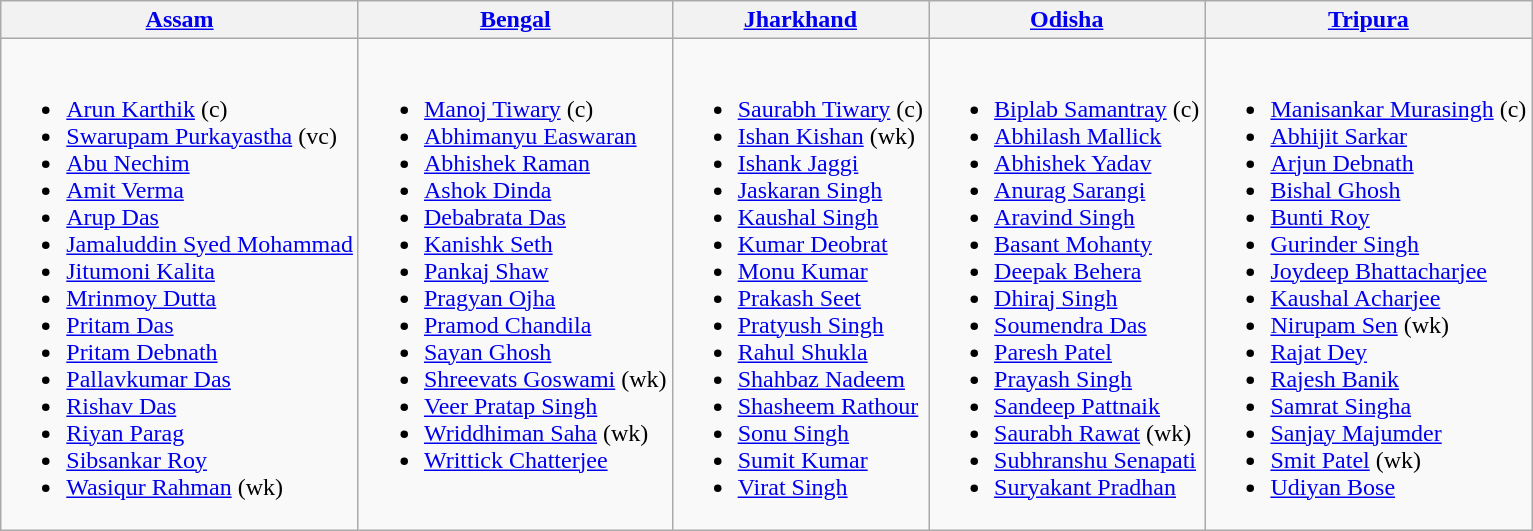<table class="wikitable">
<tr>
<th><a href='#'>Assam</a></th>
<th><a href='#'>Bengal</a></th>
<th><a href='#'>Jharkhand</a></th>
<th><a href='#'>Odisha</a></th>
<th><a href='#'>Tripura</a></th>
</tr>
<tr style="vertical-align:top">
<td><br><ul><li><a href='#'>Arun Karthik</a> (c)</li><li><a href='#'>Swarupam Purkayastha</a> (vc)</li><li><a href='#'>Abu Nechim</a></li><li><a href='#'>Amit Verma</a></li><li><a href='#'>Arup Das</a></li><li><a href='#'>Jamaluddin Syed Mohammad</a></li><li><a href='#'>Jitumoni Kalita</a></li><li><a href='#'>Mrinmoy Dutta</a></li><li><a href='#'>Pritam Das</a></li><li><a href='#'>Pritam Debnath</a></li><li><a href='#'>Pallavkumar Das</a></li><li><a href='#'>Rishav Das</a></li><li><a href='#'>Riyan Parag</a></li><li><a href='#'>Sibsankar Roy</a></li><li><a href='#'>Wasiqur Rahman</a> (wk)</li></ul></td>
<td><br><ul><li><a href='#'>Manoj Tiwary</a> (c)</li><li><a href='#'>Abhimanyu Easwaran</a></li><li><a href='#'>Abhishek Raman</a></li><li><a href='#'>Ashok Dinda</a></li><li><a href='#'>Debabrata Das</a></li><li><a href='#'>Kanishk Seth</a></li><li><a href='#'>Pankaj Shaw</a></li><li><a href='#'>Pragyan Ojha</a></li><li><a href='#'>Pramod Chandila</a></li><li><a href='#'>Sayan Ghosh</a></li><li><a href='#'>Shreevats Goswami</a> (wk)</li><li><a href='#'>Veer Pratap Singh</a></li><li><a href='#'>Wriddhiman Saha</a> (wk)</li><li><a href='#'>Writtick Chatterjee</a></li></ul></td>
<td><br><ul><li><a href='#'>Saurabh Tiwary</a> (c)</li><li><a href='#'>Ishan Kishan</a> (wk)</li><li><a href='#'>Ishank Jaggi</a></li><li><a href='#'>Jaskaran Singh</a></li><li><a href='#'>Kaushal Singh</a></li><li><a href='#'>Kumar Deobrat</a></li><li><a href='#'>Monu Kumar</a></li><li><a href='#'>Prakash Seet</a></li><li><a href='#'>Pratyush Singh</a></li><li><a href='#'>Rahul Shukla</a></li><li><a href='#'>Shahbaz Nadeem</a></li><li><a href='#'>Shasheem Rathour</a></li><li><a href='#'>Sonu Singh</a></li><li><a href='#'>Sumit Kumar</a></li><li><a href='#'>Virat Singh</a></li></ul></td>
<td><br><ul><li><a href='#'>Biplab Samantray</a> (c)</li><li><a href='#'>Abhilash Mallick</a></li><li><a href='#'>Abhishek Yadav</a></li><li><a href='#'>Anurag Sarangi</a></li><li><a href='#'>Aravind Singh</a></li><li><a href='#'>Basant Mohanty</a></li><li><a href='#'>Deepak Behera</a></li><li><a href='#'>Dhiraj Singh</a></li><li><a href='#'>Soumendra Das</a></li><li><a href='#'>Paresh Patel</a></li><li><a href='#'>Prayash Singh</a></li><li><a href='#'>Sandeep Pattnaik</a></li><li><a href='#'>Saurabh Rawat</a> (wk)</li><li><a href='#'>Subhranshu Senapati</a></li><li><a href='#'>Suryakant Pradhan</a></li></ul></td>
<td><br><ul><li><a href='#'>Manisankar Murasingh</a> (c)</li><li><a href='#'>Abhijit Sarkar</a></li><li><a href='#'>Arjun Debnath</a></li><li><a href='#'>Bishal Ghosh</a></li><li><a href='#'>Bunti Roy</a></li><li><a href='#'>Gurinder Singh</a></li><li><a href='#'>Joydeep Bhattacharjee</a></li><li><a href='#'>Kaushal Acharjee</a></li><li><a href='#'>Nirupam Sen</a> (wk)</li><li><a href='#'>Rajat Dey</a></li><li><a href='#'>Rajesh Banik</a></li><li><a href='#'>Samrat Singha</a></li><li><a href='#'>Sanjay Majumder</a></li><li><a href='#'>Smit Patel</a> (wk)</li><li><a href='#'>Udiyan Bose</a></li></ul></td>
</tr>
</table>
